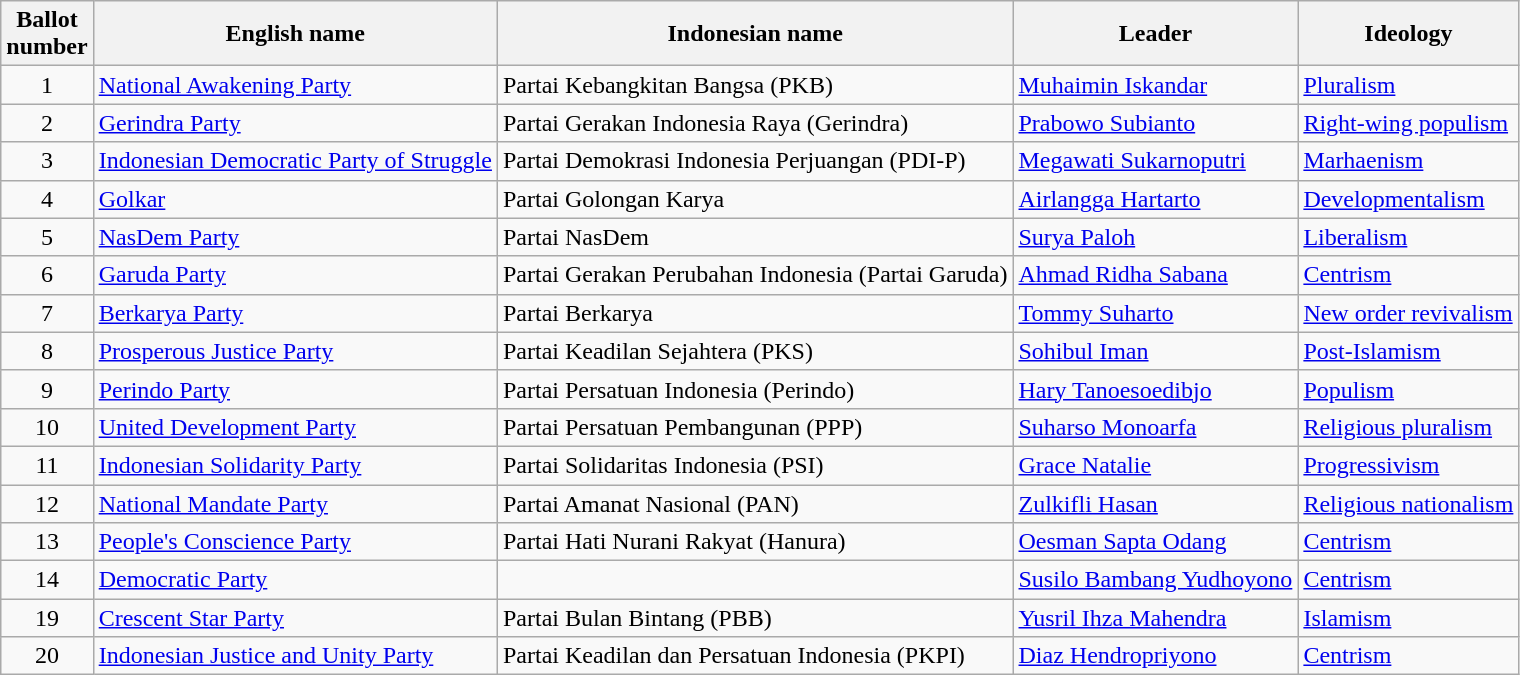<table class="wikitable sortable">
<tr>
<th>Ballot<br>number</th>
<th>English name</th>
<th>Indonesian name</th>
<th>Leader</th>
<th>Ideology</th>
</tr>
<tr>
<td align=center>1</td>
<td><a href='#'>National Awakening Party</a></td>
<td>Partai Kebangkitan Bangsa (PKB)</td>
<td><a href='#'>Muhaimin Iskandar</a></td>
<td><a href='#'>Pluralism</a></td>
</tr>
<tr>
<td align=center>2</td>
<td><a href='#'>Gerindra Party</a></td>
<td>Partai Gerakan Indonesia Raya (Gerindra)</td>
<td><a href='#'>Prabowo Subianto</a></td>
<td><a href='#'>Right-wing populism</a></td>
</tr>
<tr>
<td align=center>3</td>
<td><a href='#'>Indonesian Democratic Party of Struggle</a></td>
<td>Partai Demokrasi Indonesia Perjuangan (PDI-P)</td>
<td><a href='#'>Megawati Sukarnoputri</a></td>
<td><a href='#'>Marhaenism</a></td>
</tr>
<tr>
<td align=center>4</td>
<td><a href='#'>Golkar</a></td>
<td>Partai Golongan Karya</td>
<td><a href='#'>Airlangga Hartarto</a></td>
<td><a href='#'>Developmentalism</a></td>
</tr>
<tr>
<td align=center>5</td>
<td><a href='#'>NasDem Party</a></td>
<td>Partai NasDem</td>
<td><a href='#'>Surya Paloh</a></td>
<td><a href='#'>Liberalism</a></td>
</tr>
<tr>
<td align=center>6</td>
<td><a href='#'>Garuda Party</a></td>
<td>Partai Gerakan Perubahan Indonesia (Partai Garuda)</td>
<td><a href='#'>Ahmad Ridha Sabana</a></td>
<td><a href='#'>Centrism</a></td>
</tr>
<tr>
<td align=center>7</td>
<td><a href='#'>Berkarya Party</a></td>
<td>Partai Berkarya</td>
<td><a href='#'>Tommy Suharto</a></td>
<td><a href='#'>New order revivalism</a></td>
</tr>
<tr>
<td align=center>8</td>
<td><a href='#'>Prosperous Justice Party</a></td>
<td>Partai Keadilan Sejahtera (PKS)</td>
<td><a href='#'>Sohibul Iman</a></td>
<td><a href='#'>Post-Islamism</a></td>
</tr>
<tr>
<td align=center>9</td>
<td><a href='#'>Perindo Party</a></td>
<td>Partai Persatuan Indonesia (Perindo)</td>
<td><a href='#'>Hary Tanoesoedibjo</a></td>
<td><a href='#'>Populism</a></td>
</tr>
<tr>
<td align=center>10</td>
<td><a href='#'>United Development Party</a></td>
<td>Partai Persatuan Pembangunan (PPP)</td>
<td><a href='#'>Suharso Monoarfa</a></td>
<td><a href='#'>Religious pluralism</a></td>
</tr>
<tr>
<td align=center>11</td>
<td><a href='#'>Indonesian Solidarity Party</a></td>
<td>Partai Solidaritas Indonesia (PSI)</td>
<td><a href='#'>Grace Natalie</a></td>
<td><a href='#'>Progressivism</a></td>
</tr>
<tr>
<td align=center>12</td>
<td><a href='#'>National Mandate Party</a></td>
<td>Partai Amanat Nasional (PAN)</td>
<td><a href='#'>Zulkifli Hasan</a></td>
<td><a href='#'>Religious nationalism</a></td>
</tr>
<tr>
<td align=center>13</td>
<td><a href='#'>People's Conscience Party</a></td>
<td>Partai Hati Nurani Rakyat (Hanura)</td>
<td><a href='#'>Oesman Sapta Odang</a></td>
<td><a href='#'>Centrism</a></td>
</tr>
<tr>
<td align=center>14</td>
<td><a href='#'>Democratic Party</a></td>
<td></td>
<td><a href='#'>Susilo Bambang Yudhoyono</a></td>
<td><a href='#'>Centrism</a></td>
</tr>
<tr>
<td align=center>19</td>
<td><a href='#'>Crescent Star Party</a></td>
<td>Partai Bulan Bintang (PBB)</td>
<td><a href='#'>Yusril Ihza Mahendra</a></td>
<td><a href='#'>Islamism</a></td>
</tr>
<tr>
<td align=center>20</td>
<td><a href='#'>Indonesian Justice and Unity Party</a></td>
<td>Partai Keadilan dan Persatuan Indonesia (PKPI)</td>
<td><a href='#'>Diaz Hendropriyono</a></td>
<td><a href='#'>Centrism</a></td>
</tr>
</table>
